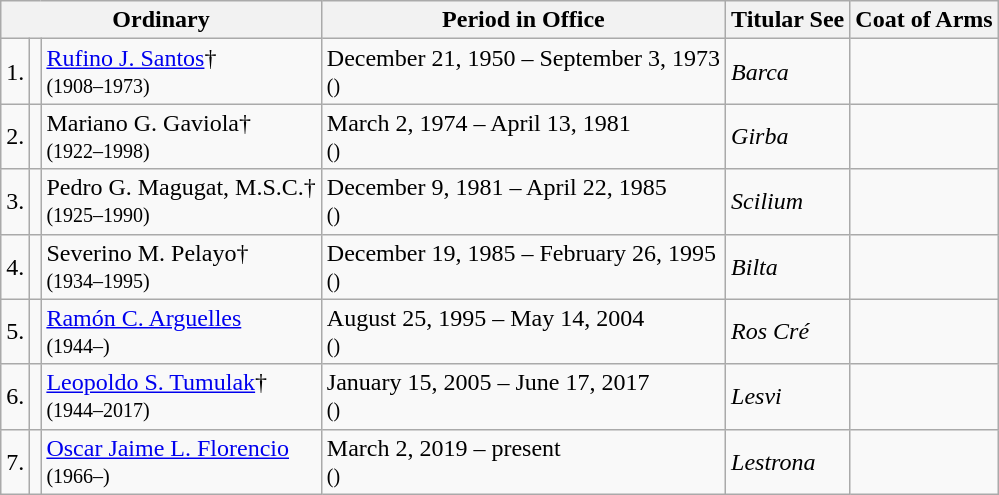<table class="wikitable">
<tr>
<th colspan=3>Ordinary</th>
<th>Period in Office</th>
<th>Titular See</th>
<th>Coat of Arms</th>
</tr>
<tr>
<td>1.</td>
<td></td>
<td><a href='#'>Rufino J. Santos</a>†<br><small>(1908–1973)</small></td>
<td>December 21, 1950 – September 3, 1973<br><small>()</small></td>
<td><em>Barca</em></td>
<td></td>
</tr>
<tr>
<td>2.</td>
<td></td>
<td>Mariano G. Gaviola†<br><small>(1922–1998)</small></td>
<td>March 2, 1974 – April 13, 1981<br><small>()</small></td>
<td><em>Girba</em></td>
<td></td>
</tr>
<tr>
<td>3.</td>
<td></td>
<td>Pedro G. Magugat, M.S.C.†<br><small>(1925–1990)</small></td>
<td>December 9, 1981 – April 22, 1985<br><small>()</small></td>
<td><em>Scilium</em></td>
<td></td>
</tr>
<tr>
<td>4.</td>
<td></td>
<td>Severino M. Pelayo†<br><small>(1934–1995)</small></td>
<td>December 19, 1985 – February 26, 1995<br><small>()</small></td>
<td><em>Bilta</em></td>
<td></td>
</tr>
<tr>
<td>5.</td>
<td></td>
<td><a href='#'>Ramón C. Arguelles</a><br><small>(1944–)</small></td>
<td>August 25, 1995 – May 14, 2004<br><small>()</small></td>
<td><em>Ros Cré</em></td>
<td></td>
</tr>
<tr>
<td>6.</td>
<td></td>
<td><a href='#'>Leopoldo S. Tumulak</a>†<br><small>(1944–2017)</small></td>
<td>January 15, 2005 – June 17, 2017<br><small>()</small></td>
<td><em>Lesvi</em></td>
<td></td>
</tr>
<tr>
<td>7.</td>
<td></td>
<td><a href='#'>Oscar Jaime L. Florencio</a><br><small>(1966–)</small></td>
<td>March 2, 2019 – present<br><small>()</small></td>
<td><em>Lestrona</em></td>
<td></td>
</tr>
</table>
